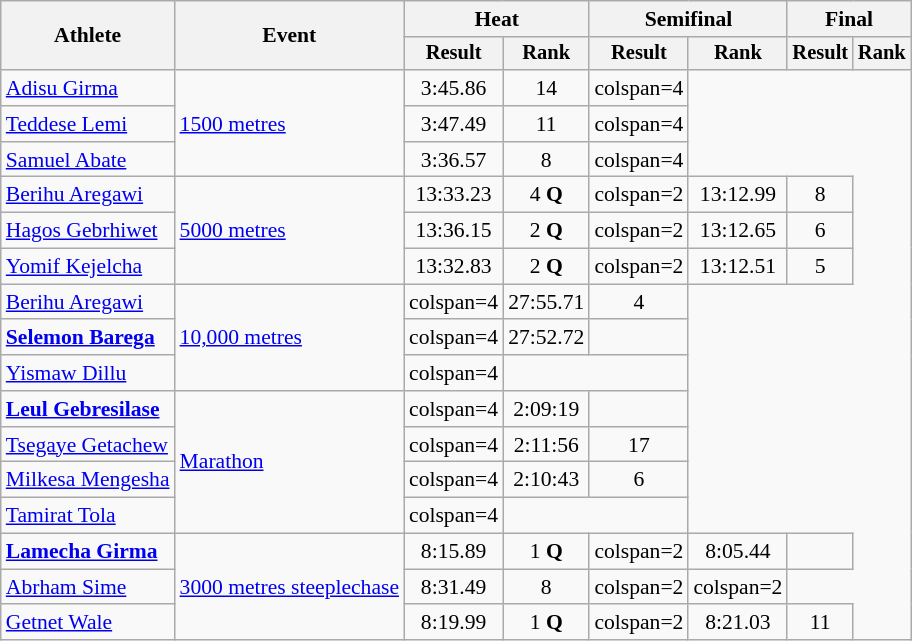<table class="wikitable" style="font-size:90%">
<tr>
<th rowspan="2">Athlete</th>
<th rowspan="2">Event</th>
<th colspan="2">Heat</th>
<th colspan="2">Semifinal</th>
<th colspan="2">Final</th>
</tr>
<tr style="font-size:95%">
<th>Result</th>
<th>Rank</th>
<th>Result</th>
<th>Rank</th>
<th>Result</th>
<th>Rank</th>
</tr>
<tr style=text-align:center>
<td style=text-align:left><a href='#'>Adisu Girma</a></td>
<td style=text-align:left rowspan=3><a href='#'>1500 metres</a></td>
<td>3:45.86</td>
<td>14</td>
<td>colspan=4 </td>
</tr>
<tr style=text-align:center>
<td style=text-align:left><a href='#'>Teddese Lemi</a></td>
<td>3:47.49</td>
<td>11</td>
<td>colspan=4 </td>
</tr>
<tr style=text-align:center>
<td style=text-align:left><a href='#'>Samuel Abate</a></td>
<td>3:36.57</td>
<td>8</td>
<td>colspan=4 </td>
</tr>
<tr style=text-align:center>
<td style=text-align:left><a href='#'>Berihu Aregawi</a></td>
<td style=text-align:left rowspan=3><a href='#'>5000 metres</a></td>
<td>13:33.23</td>
<td>4 <strong>Q</strong></td>
<td>colspan=2</td>
<td>13:12.99</td>
<td>8</td>
</tr>
<tr style=text-align:center>
<td style=text-align:left><a href='#'>Hagos Gebrhiwet</a></td>
<td>13:36.15</td>
<td>2 <strong>Q</strong></td>
<td>colspan=2</td>
<td>13:12.65</td>
<td>6</td>
</tr>
<tr style=text-align:center>
<td style=text-align:left><a href='#'>Yomif Kejelcha</a></td>
<td>13:32.83</td>
<td>2 <strong>Q</strong></td>
<td>colspan=2</td>
<td>13:12.51</td>
<td>5</td>
</tr>
<tr style=text-align:center>
<td style=text-align:left><a href='#'>Berihu Aregawi</a></td>
<td style=text-align:left rowspan=3><a href='#'>10,000 metres</a></td>
<td>colspan=4</td>
<td>27:55.71</td>
<td>4</td>
</tr>
<tr style=text-align:center>
<td style=text-align:left><strong><a href='#'>Selemon Barega</a></strong></td>
<td>colspan=4</td>
<td>27:52.72</td>
<td></td>
</tr>
<tr style=text-align:center>
<td style=text-align:left><a href='#'>Yismaw Dillu</a></td>
<td>colspan=4</td>
<td colspan=2></td>
</tr>
<tr style=text-align:center>
<td style=text-align:left><strong><a href='#'>Leul Gebresilase</a></strong></td>
<td style=text-align:left rowspan=4><a href='#'>Marathon</a></td>
<td>colspan=4</td>
<td>2:09:19</td>
<td></td>
</tr>
<tr style=text-align:center>
<td style=text-align:left><a href='#'>Tsegaye Getachew</a></td>
<td>colspan=4</td>
<td>2:11:56</td>
<td>17</td>
</tr>
<tr style=text-align:center>
<td style=text-align:left><a href='#'>Milkesa Mengesha</a></td>
<td>colspan=4</td>
<td>2:10:43</td>
<td>6</td>
</tr>
<tr style=text-align:center>
<td style=text-align:left><a href='#'>Tamirat Tola</a></td>
<td>colspan=4</td>
<td colspan=2></td>
</tr>
<tr style=text-align:center>
<td style=text-align:left><strong><a href='#'>Lamecha Girma</a></strong></td>
<td style=text-align:left rowspan=3><a href='#'>3000 metres steeplechase</a></td>
<td>8:15.89</td>
<td>1 <strong>Q</strong></td>
<td>colspan=2</td>
<td>8:05.44</td>
<td></td>
</tr>
<tr style=text-align:center>
<td style=text-align:left><a href='#'>Abrham Sime</a></td>
<td>8:31.49</td>
<td>8</td>
<td>colspan=2</td>
<td>colspan=2 </td>
</tr>
<tr style=text-align:center>
<td style=text-align:left><a href='#'>Getnet Wale</a></td>
<td>8:19.99</td>
<td>1 <strong>Q</strong></td>
<td>colspan=2</td>
<td>8:21.03</td>
<td>11</td>
</tr>
</table>
